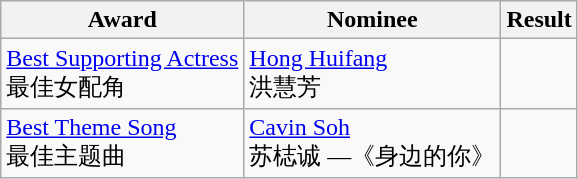<table class="wikitable">
<tr>
<th>Award</th>
<th>Nominee</th>
<th>Result</th>
</tr>
<tr>
<td><a href='#'>Best Supporting Actress</a> <br> 最佳女配角</td>
<td><a href='#'>Hong Huifang</a> <br> 洪慧芳</td>
<td></td>
</tr>
<tr>
<td><a href='#'>Best Theme Song</a> <br> 最佳主题曲</td>
<td><a href='#'>Cavin Soh</a> <br> 苏梽诚 —《身边的你》</td>
<td></td>
</tr>
</table>
